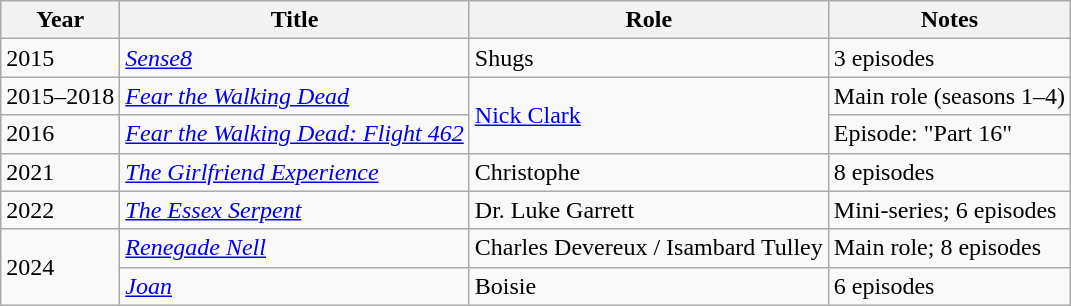<table class="wikitable">
<tr>
<th>Year</th>
<th>Title</th>
<th>Role</th>
<th>Notes</th>
</tr>
<tr>
<td>2015</td>
<td><em><a href='#'>Sense8</a></em></td>
<td>Shugs</td>
<td>3 episodes</td>
</tr>
<tr>
<td>2015–2018</td>
<td><em><a href='#'>Fear the Walking Dead</a></em></td>
<td rowspan="2"><a href='#'>Nick Clark</a></td>
<td>Main role (seasons 1–4)</td>
</tr>
<tr>
<td>2016</td>
<td><em><a href='#'>Fear the Walking Dead: Flight 462</a></em></td>
<td>Episode: "Part 16"</td>
</tr>
<tr>
<td>2021</td>
<td><em><a href='#'>The Girlfriend Experience</a></em></td>
<td>Christophe</td>
<td>8 episodes</td>
</tr>
<tr>
<td>2022</td>
<td><em><a href='#'>The Essex Serpent</a></em></td>
<td>Dr. Luke Garrett</td>
<td>Mini-series; 6 episodes</td>
</tr>
<tr>
<td rowspan="2">2024</td>
<td><em><a href='#'>Renegade Nell</a></em></td>
<td>Charles Devereux / Isambard Tulley</td>
<td>Main role; 8 episodes</td>
</tr>
<tr>
<td><em><a href='#'>Joan</a></em></td>
<td>Boisie</td>
<td>6 episodes</td>
</tr>
</table>
